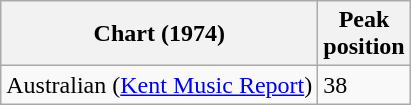<table class="wikitable sortable plainrowheaders">
<tr>
<th scope="col">Chart (1974)</th>
<th scope="col">Peak<br>position</th>
</tr>
<tr>
<td>Australian (<a href='#'>Kent Music Report</a>)</td>
<td>38</td>
</tr>
</table>
